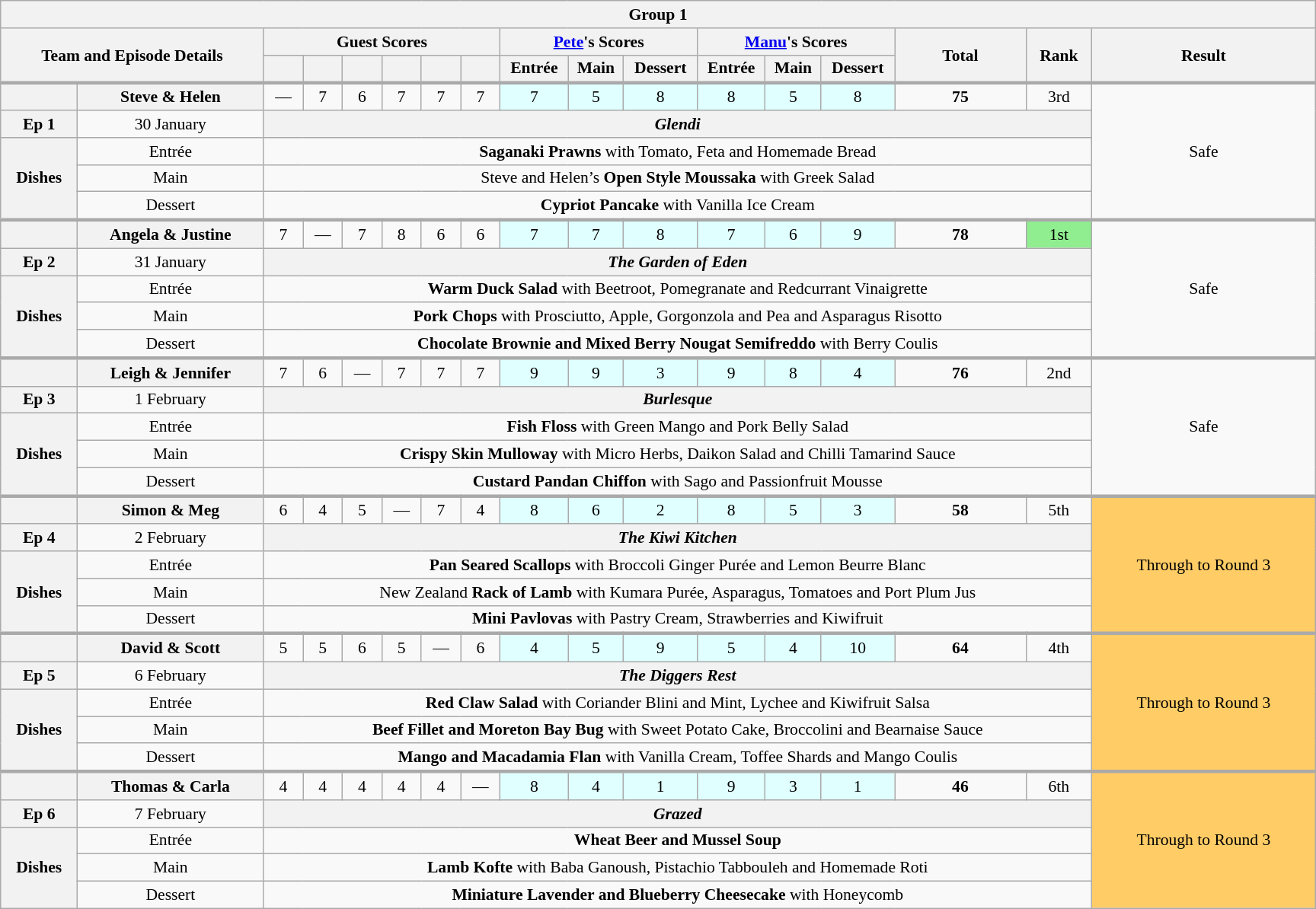<table class="wikitable plainrowheaders" style="text-align:center; font-size:90%; width:80em;margin-left: auto; margin-right: auto; border: none">
<tr>
<th colspan="20" >Group 1</th>
</tr>
<tr>
<th scope="col" rowspan="2" colspan="2" style="width:20%;">Team and Episode Details</th>
<th scope="col" colspan="6" style="width:15%;">Guest Scores</th>
<th scope="col" colspan="3" style="width:15%;"><a href='#'>Pete</a>'s Scores</th>
<th scope="col" colspan="3" style="width:15%;"><a href='#'>Manu</a>'s Scores</th>
<th scope="col" rowspan="2" style="width:10%;">Total<br><small></small></th>
<th scope="col" rowspan="2" style="width:5%;">Rank</th>
<th scope="col" rowspan="2" style="width:20%;">Result</th>
</tr>
<tr>
<th scope="col" style="width:3%;"></th>
<th scope="col" style="width:3%;"></th>
<th scope="col" style="width:3%;"></th>
<th scope="col" style="width:3%;"></th>
<th scope="col" style="width:3%;"></th>
<th scope="col" style="width:3%;"></th>
<th scope="col">Entrée</th>
<th scope="col">Main</th>
<th scope="col">Dessert</th>
<th scope="col">Entrée</th>
<th scope="col">Main</th>
<th scope="col">Dessert</th>
</tr>
<tr style="border-top:3px solid #aaa;">
</tr>
<tr>
<th></th>
<th style="text-align:centre">Steve & Helen</th>
<td>—</td>
<td>7</td>
<td>6</td>
<td>7</td>
<td>7</td>
<td>7</td>
<td bgcolor=#E0FFFF>7</td>
<td bgcolor=#E0FFFF>5</td>
<td bgcolor=#E0FFFF>8</td>
<td bgcolor=#E0FFFF>8</td>
<td bgcolor=#E0FFFF>5</td>
<td bgcolor=#E0FFFF>8</td>
<td><strong>75</strong></td>
<td>3rd</td>
<td rowspan="5">Safe</td>
</tr>
<tr>
<th>Ep 1</th>
<td>30 January</td>
<th colspan="14"><em>Glendi</em></th>
</tr>
<tr>
<th rowspan="3">Dishes</th>
<td>Entrée</td>
<td colspan="14"><strong>Saganaki Prawns</strong> with Tomato, Feta and Homemade Bread</td>
</tr>
<tr>
<td>Main</td>
<td colspan="14">Steve and Helen’s <strong>Open Style Moussaka</strong> with Greek Salad</td>
</tr>
<tr>
<td>Dessert</td>
<td colspan="14"><strong>Cypriot Pancake</strong> with Vanilla Ice Cream</td>
</tr>
<tr style="border-top:3px solid #aaa;">
<th></th>
<th style="text-align:centre">Angela & Justine</th>
<td>7</td>
<td>—</td>
<td>7</td>
<td>8</td>
<td>6</td>
<td>6</td>
<td bgcolor=#E0FFFF>7</td>
<td bgcolor=#E0FFFF>7</td>
<td bgcolor=#E0FFFF>8</td>
<td bgcolor=#E0FFFF>7</td>
<td bgcolor=#E0FFFF>6</td>
<td bgcolor=#E0FFFF>9</td>
<td><strong>78</strong></td>
<td style="background:lightgreen">1st</td>
<td rowspan="5">Safe</td>
</tr>
<tr>
<th>Ep 2</th>
<td>31 January</td>
<th colspan="14"><em>The Garden of Eden</em></th>
</tr>
<tr>
<th rowspan="3">Dishes</th>
<td>Entrée</td>
<td colspan="14"><strong>Warm Duck Salad</strong> with Beetroot, Pomegranate and Redcurrant Vinaigrette</td>
</tr>
<tr>
<td>Main</td>
<td colspan="14"><strong>Pork Chops</strong> with Prosciutto, Apple, Gorgonzola and Pea and Asparagus Risotto</td>
</tr>
<tr>
<td>Dessert</td>
<td colspan="14"><strong>Chocolate Brownie and Mixed Berry Nougat Semifreddo</strong> with Berry Coulis</td>
</tr>
<tr style="border-top:3px solid #aaa;">
<th></th>
<th style="text-align:centre">Leigh & Jennifer</th>
<td>7</td>
<td>6</td>
<td>—</td>
<td>7</td>
<td>7</td>
<td>7</td>
<td bgcolor=#E0FFFF>9</td>
<td bgcolor=#E0FFFF>9</td>
<td bgcolor=#E0FFFF>3</td>
<td bgcolor=#E0FFFF>9</td>
<td bgcolor=#E0FFFF>8</td>
<td bgcolor=#E0FFFF>4</td>
<td><strong>76</strong></td>
<td>2nd</td>
<td rowspan="5">Safe</td>
</tr>
<tr>
<th>Ep 3</th>
<td>1 February</td>
<th colspan="14"><em>Burlesque</em></th>
</tr>
<tr>
<th rowspan="3">Dishes</th>
<td>Entrée</td>
<td colspan="14"><strong>Fish Floss</strong> with Green Mango and Pork Belly Salad</td>
</tr>
<tr>
<td>Main</td>
<td colspan="14"><strong>Crispy Skin Mulloway</strong> with Micro Herbs, Daikon Salad and Chilli Tamarind Sauce</td>
</tr>
<tr>
<td>Dessert</td>
<td colspan="14"><strong>Custard Pandan Chiffon</strong> with Sago and Passionfruit Mousse</td>
</tr>
<tr style="border-top:3px solid #aaa;">
<th></th>
<th style="text-align:centre">Simon & Meg</th>
<td>6</td>
<td>4</td>
<td>5</td>
<td>—</td>
<td>7</td>
<td>4</td>
<td bgcolor=#E0FFFF>8</td>
<td bgcolor=#E0FFFF>6</td>
<td bgcolor=#E0FFFF>2</td>
<td bgcolor=#E0FFFF>8</td>
<td bgcolor=#E0FFFF>5</td>
<td bgcolor=#E0FFFF>3</td>
<td><strong>58</strong></td>
<td>5th</td>
<td rowspan="5" style="background:#FFCC66">Through to Round 3</td>
</tr>
<tr>
<th>Ep 4</th>
<td>2 February</td>
<th colspan="14"><em>The Kiwi Kitchen</em></th>
</tr>
<tr>
<th rowspan="3">Dishes</th>
<td>Entrée</td>
<td colspan="14"><strong>Pan Seared Scallops</strong> with Broccoli Ginger Purée and Lemon Beurre Blanc</td>
</tr>
<tr>
<td>Main</td>
<td colspan="14">New Zealand <strong>Rack of Lamb</strong> with Kumara Purée, Asparagus, Tomatoes and Port Plum Jus</td>
</tr>
<tr>
<td>Dessert</td>
<td colspan="14"><strong>Mini Pavlovas</strong> with Pastry Cream, Strawberries and Kiwifruit</td>
</tr>
<tr style="border-top:3px solid #aaa;">
<th></th>
<th style="text-align:centre">David & Scott</th>
<td>5</td>
<td>5</td>
<td>6</td>
<td>5</td>
<td>—</td>
<td>6</td>
<td bgcolor=#E0FFFF>4</td>
<td bgcolor=#E0FFFF>5</td>
<td bgcolor=#E0FFFF>9</td>
<td bgcolor=#E0FFFF>5</td>
<td bgcolor=#E0FFFF>4</td>
<td bgcolor=#E0FFFF>10</td>
<td><strong>64</strong></td>
<td>4th</td>
<td rowspan="5" style="background:#FFCC66">Through to Round 3</td>
</tr>
<tr>
<th>Ep 5</th>
<td>6 February</td>
<th colspan="14"><em>The Diggers Rest</em></th>
</tr>
<tr>
<th rowspan="3">Dishes</th>
<td>Entrée</td>
<td colspan="14"><strong>Red Claw Salad</strong> with Coriander Blini and Mint, Lychee and Kiwifruit Salsa</td>
</tr>
<tr>
<td>Main</td>
<td colspan="14"><strong>Beef Fillet and Moreton Bay Bug</strong> with Sweet Potato Cake, Broccolini and Bearnaise Sauce</td>
</tr>
<tr>
<td>Dessert</td>
<td colspan="14"><strong>Mango and Macadamia Flan</strong> with Vanilla Cream, Toffee Shards and Mango Coulis</td>
</tr>
<tr style="border-top:3px solid #aaa;">
<th></th>
<th style="text-align:centre">Thomas & Carla</th>
<td>4</td>
<td>4</td>
<td>4</td>
<td>4</td>
<td>4</td>
<td>—</td>
<td bgcolor=#E0FFFF>8</td>
<td bgcolor=#E0FFFF>4</td>
<td bgcolor=#E0FFFF>1</td>
<td bgcolor=#E0FFFF>9</td>
<td bgcolor=#E0FFFF>3</td>
<td bgcolor=#E0FFFF>1</td>
<td><strong>46</strong></td>
<td>6th</td>
<td rowspan="5" style="background:#FFCC66">Through to Round 3</td>
</tr>
<tr>
<th>Ep 6</th>
<td>7 February</td>
<th colspan="14"><em>Grazed</em></th>
</tr>
<tr>
<th rowspan="3">Dishes</th>
<td>Entrée</td>
<td colspan="14"><strong>Wheat Beer and Mussel Soup</strong></td>
</tr>
<tr>
<td>Main</td>
<td colspan="14"><strong>Lamb Kofte</strong> with Baba Ganoush, Pistachio Tabbouleh and Homemade Roti</td>
</tr>
<tr>
<td>Dessert</td>
<td colspan="14"><strong>Miniature Lavender and Blueberry Cheesecake</strong> with Honeycomb</td>
</tr>
</table>
